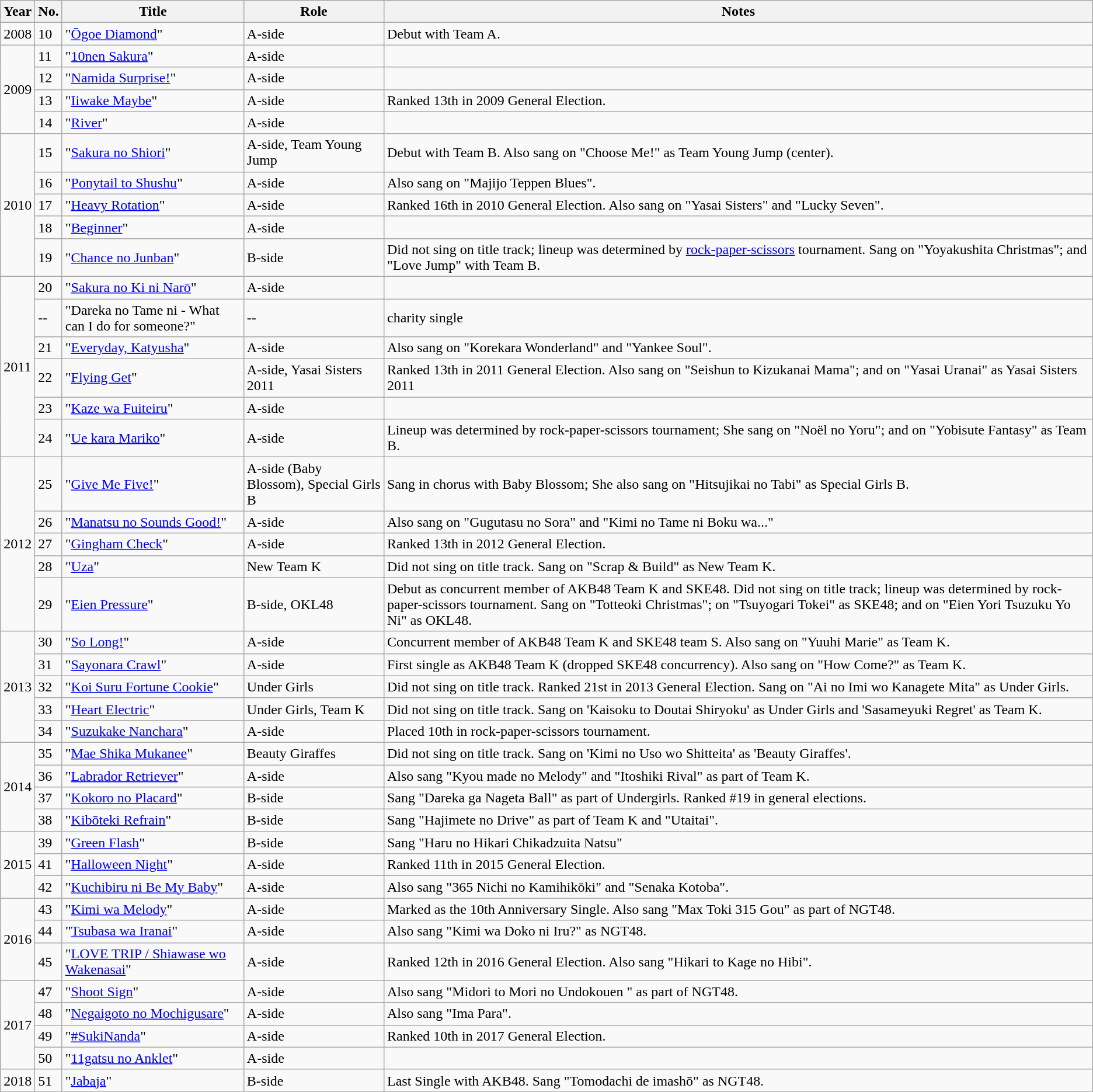<table class="wikitable sortable">
<tr>
<th>Year</th>
<th data-sort-type="number">No. </th>
<th>Title </th>
<th>Role </th>
<th class="unsortable">Notes </th>
</tr>
<tr>
<td>2008</td>
<td>10</td>
<td>"<a href='#'>Ōgoe Diamond</a>"</td>
<td>A-side</td>
<td>Debut with Team A.</td>
</tr>
<tr>
<td rowspan="4">2009</td>
<td>11</td>
<td>"<a href='#'>10nen Sakura</a>"</td>
<td>A-side</td>
<td></td>
</tr>
<tr>
<td>12</td>
<td>"<a href='#'>Namida Surprise!</a>"</td>
<td>A-side</td>
<td></td>
</tr>
<tr>
<td>13</td>
<td>"<a href='#'>Iiwake Maybe</a>"</td>
<td>A-side</td>
<td>Ranked 13th in 2009 General Election.</td>
</tr>
<tr>
<td>14</td>
<td>"<a href='#'>River</a>"</td>
<td>A-side</td>
<td></td>
</tr>
<tr>
<td rowspan="5">2010</td>
<td>15</td>
<td>"<a href='#'>Sakura no Shiori</a>"</td>
<td>A-side, Team Young Jump</td>
<td>Debut with Team B. Also sang on "Choose Me!" as Team Young Jump (center).</td>
</tr>
<tr>
<td>16</td>
<td>"<a href='#'>Ponytail to Shushu</a>"</td>
<td>A-side</td>
<td>Also sang on "Majijo Teppen Blues".</td>
</tr>
<tr>
<td>17</td>
<td>"<a href='#'>Heavy Rotation</a>"</td>
<td>A-side</td>
<td>Ranked 16th in 2010 General Election. Also sang on  "Yasai Sisters" and "Lucky Seven".</td>
</tr>
<tr>
<td>18</td>
<td>"<a href='#'>Beginner</a>"</td>
<td>A-side</td>
<td></td>
</tr>
<tr>
<td>19</td>
<td>"<a href='#'>Chance no Junban</a>"</td>
<td>B-side</td>
<td>Did not sing on title track; lineup was determined by <a href='#'>rock-paper-scissors</a> tournament. Sang on "Yoyakushita Christmas"; and "Love Jump" with Team B.</td>
</tr>
<tr>
<td rowspan="6">2011</td>
<td>20</td>
<td>"<a href='#'>Sakura no Ki ni Narō</a>"</td>
<td>A-side</td>
<td></td>
</tr>
<tr>
<td>--</td>
<td>"Dareka no Tame ni - What can I do for someone?"</td>
<td>--</td>
<td>charity single</td>
</tr>
<tr>
<td>21</td>
<td>"<a href='#'>Everyday, Katyusha</a>"</td>
<td>A-side</td>
<td>Also sang on "Korekara Wonderland" and "Yankee Soul".</td>
</tr>
<tr>
<td>22</td>
<td>"<a href='#'>Flying Get</a>"</td>
<td>A-side, Yasai Sisters 2011</td>
<td>Ranked 13th in 2011 General Election. Also sang on "Seishun to Kizukanai Mama"; and on "Yasai Uranai" as Yasai Sisters 2011</td>
</tr>
<tr>
<td>23</td>
<td>"<a href='#'>Kaze wa Fuiteiru</a>"</td>
<td>A-side</td>
<td></td>
</tr>
<tr>
<td>24</td>
<td>"<a href='#'>Ue kara Mariko</a>"</td>
<td>A-side</td>
<td>Lineup was determined by rock-paper-scissors tournament; She sang on "Noël no Yoru"; and on "Yobisute Fantasy" as Team B.</td>
</tr>
<tr>
<td rowspan="5">2012</td>
<td>25</td>
<td>"<a href='#'>Give Me Five!</a>"</td>
<td>A-side (Baby Blossom), Special Girls B</td>
<td>Sang in chorus with Baby Blossom; She also sang on "Hitsujikai no Tabi" as Special Girls B.</td>
</tr>
<tr>
<td>26</td>
<td>"<a href='#'>Manatsu no Sounds Good!</a>"</td>
<td>A-side</td>
<td>Also sang on "Gugutasu no Sora" and "Kimi no Tame ni Boku wa..."</td>
</tr>
<tr>
<td>27</td>
<td>"<a href='#'>Gingham Check</a>"</td>
<td>A-side</td>
<td>Ranked 13th in 2012 General Election.</td>
</tr>
<tr>
<td>28</td>
<td>"<a href='#'>Uza</a>"</td>
<td>New Team K</td>
<td>Did not sing on title track. Sang on "Scrap & Build" as New Team K.</td>
</tr>
<tr>
<td>29</td>
<td>"<a href='#'>Eien Pressure</a>"</td>
<td>B-side, OKL48</td>
<td>Debut as concurrent member of AKB48 Team K and SKE48. Did not sing on title track; lineup was determined by rock-paper-scissors tournament. Sang on "Totteoki Christmas"; on "Tsuyogari Tokei" as SKE48; and on "Eien Yori Tsuzuku Yo Ni" as OKL48.</td>
</tr>
<tr>
<td rowspan="5">2013</td>
<td>30</td>
<td>"<a href='#'>So Long!</a>"</td>
<td>A-side</td>
<td>Concurrent member of AKB48 Team K and SKE48 team S. Also sang on "Yuuhi Marie" as Team K.</td>
</tr>
<tr>
<td>31</td>
<td>"<a href='#'>Sayonara Crawl</a>"</td>
<td>A-side</td>
<td>First single as AKB48 Team K (dropped SKE48 concurrency). Also sang on "How Come?" as Team K.</td>
</tr>
<tr>
<td>32</td>
<td>"<a href='#'>Koi Suru Fortune Cookie</a>"</td>
<td>Under Girls</td>
<td>Did not sing on title track. Ranked 21st in 2013 General Election.  Sang on "Ai no Imi wo Kanagete Mita" as Under Girls.</td>
</tr>
<tr>
<td>33</td>
<td>"<a href='#'>Heart Electric</a>"</td>
<td>Under Girls, Team K</td>
<td>Did not sing on title track. Sang on 'Kaisoku to Doutai Shiryoku' as Under Girls and 'Sasameyuki Regret' as Team K.</td>
</tr>
<tr>
<td>34</td>
<td>"<a href='#'>Suzukake Nanchara</a>"</td>
<td>A-side</td>
<td>Placed 10th in rock-paper-scissors tournament.</td>
</tr>
<tr>
<td rowspan="4">2014</td>
<td>35</td>
<td>"<a href='#'>Mae Shika Mukanee</a>"</td>
<td>Beauty Giraffes</td>
<td>Did not sing on title track. Sang on 'Kimi no Uso wo Shitteita' as 'Beauty Giraffes'.</td>
</tr>
<tr>
<td>36</td>
<td>"<a href='#'>Labrador Retriever</a>"</td>
<td>A-side</td>
<td>Also sang "Kyou made no Melody" and "Itoshiki Rival" as part of Team K.</td>
</tr>
<tr>
<td>37</td>
<td>"<a href='#'>Kokoro no Placard</a>"</td>
<td>B-side</td>
<td>Sang "Dareka ga Nageta Ball" as part of Undergirls. Ranked #19 in general elections.</td>
</tr>
<tr>
<td>38</td>
<td>"<a href='#'>Kibōteki Refrain</a>"</td>
<td>B-side</td>
<td>Sang "Hajimete no Drive" as part of Team K and "Utaitai".</td>
</tr>
<tr>
<td rowspan="3">2015</td>
<td>39</td>
<td>"<a href='#'>Green Flash</a>"</td>
<td>B-side</td>
<td>Sang "Haru no Hikari Chikadzuita Natsu"</td>
</tr>
<tr>
<td>41</td>
<td>"<a href='#'>Halloween Night</a>"</td>
<td>A-side</td>
<td>Ranked 11th in 2015 General Election.</td>
</tr>
<tr>
<td>42</td>
<td>"<a href='#'>Kuchibiru ni Be My Baby</a>"</td>
<td>A-side</td>
<td>Also sang "365 Nichi no Kamihikōki" and "Senaka Kotoba".</td>
</tr>
<tr>
<td rowspan="3">2016</td>
<td>43</td>
<td>"<a href='#'>Kimi wa Melody</a>"</td>
<td>A-side</td>
<td>Marked as the 10th Anniversary Single. Also sang "Max Toki 315 Gou" as part of NGT48.</td>
</tr>
<tr>
<td>44</td>
<td>"<a href='#'>Tsubasa wa Iranai</a>"</td>
<td>A-side</td>
<td>Also sang "Kimi wa Doko ni Iru?" as NGT48.</td>
</tr>
<tr>
<td>45</td>
<td>"<a href='#'>LOVE TRIP / Shiawase wo Wakenasai</a>"</td>
<td>A-side</td>
<td>Ranked 12th in 2016 General Election. Also sang "Hikari to Kage no Hibi".</td>
</tr>
<tr>
<td rowspan="4">2017</td>
<td>47</td>
<td>"<a href='#'>Shoot Sign</a>"</td>
<td>A-side</td>
<td>Also sang "Midori to Mori no Undokouen " as part of NGT48.</td>
</tr>
<tr>
<td>48</td>
<td>"<a href='#'>Negaigoto no Mochigusare</a>"</td>
<td>A-side</td>
<td>Also sang "Ima Para".</td>
</tr>
<tr>
<td>49</td>
<td>"<a href='#'>#SukiNanda</a>"</td>
<td>A-side</td>
<td>Ranked 10th in 2017 General Election.</td>
</tr>
<tr>
<td>50</td>
<td>"<a href='#'>11gatsu no Anklet</a>"</td>
<td>A-side</td>
<td></td>
</tr>
<tr>
<td rowspan="1">2018</td>
<td>51</td>
<td>"<a href='#'>Jabaja</a>"</td>
<td>B-side</td>
<td>Last Single with AKB48. Sang "Tomodachi de imashō" as NGT48.</td>
</tr>
<tr>
</tr>
</table>
